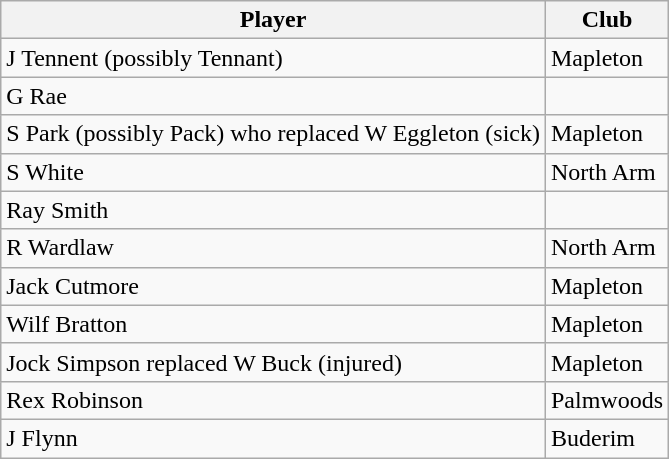<table class="wikitable">
<tr>
<th>Player</th>
<th>Club</th>
</tr>
<tr>
<td>J Tennent (possibly Tennant)</td>
<td>Mapleton</td>
</tr>
<tr>
<td>G Rae</td>
<td></td>
</tr>
<tr>
<td>S Park (possibly Pack) who replaced W Eggleton (sick)</td>
<td>Mapleton</td>
</tr>
<tr>
<td>S White</td>
<td>North Arm</td>
</tr>
<tr>
<td>Ray Smith</td>
<td></td>
</tr>
<tr>
<td>R Wardlaw</td>
<td>North Arm</td>
</tr>
<tr>
<td>Jack Cutmore</td>
<td>Mapleton</td>
</tr>
<tr>
<td>Wilf Bratton</td>
<td>Mapleton</td>
</tr>
<tr>
<td>Jock Simpson replaced W Buck (injured)</td>
<td>Mapleton</td>
</tr>
<tr>
<td>Rex Robinson</td>
<td>Palmwoods</td>
</tr>
<tr>
<td>J Flynn</td>
<td>Buderim</td>
</tr>
</table>
